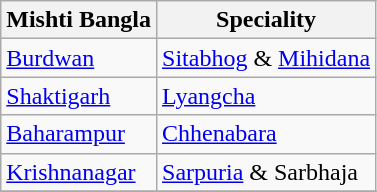<table class="wikitable">
<tr>
<th>Mishti Bangla</th>
<th>Speciality</th>
</tr>
<tr>
<td><a href='#'>Burdwan</a></td>
<td><a href='#'>Sitabhog</a> & <a href='#'>Mihidana</a></td>
</tr>
<tr>
<td><a href='#'>Shaktigarh</a></td>
<td><a href='#'>Lyangcha</a></td>
</tr>
<tr>
<td><a href='#'>Baharampur</a></td>
<td><a href='#'>Chhenabara</a></td>
</tr>
<tr>
<td><a href='#'>Krishnanagar</a></td>
<td><a href='#'>Sarpuria</a> & Sarbhaja</td>
</tr>
<tr>
</tr>
</table>
